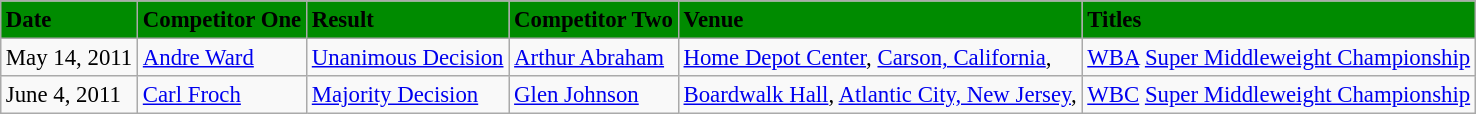<table class="wikitable" style="margin:0.5em auto; font-size:95%">
<tr style="background:#008b00;">
<td><strong>Date</strong></td>
<td><strong>Competitor One</strong></td>
<td><strong>Result</strong></td>
<td><strong>Competitor Two</strong></td>
<td><strong>Venue</strong></td>
<td><strong>Titles</strong></td>
</tr>
<tr>
<td>May 14, 2011</td>
<td><a href='#'>Andre Ward</a></td>
<td> <a href='#'>Unanimous Decision</a></td>
<td><a href='#'>Arthur Abraham</a></td>
<td><a href='#'>Home Depot Center</a>, <a href='#'>Carson, California</a>, </td>
<td><a href='#'>WBA</a> <a href='#'>Super Middleweight Championship</a></td>
</tr>
<tr>
<td>June 4, 2011</td>
<td><a href='#'>Carl Froch</a></td>
<td> <a href='#'>Majority Decision</a></td>
<td><a href='#'>Glen Johnson</a></td>
<td><a href='#'>Boardwalk Hall</a>, <a href='#'>Atlantic City, New Jersey</a>, </td>
<td><a href='#'>WBC</a> <a href='#'>Super Middleweight Championship</a></td>
</tr>
</table>
